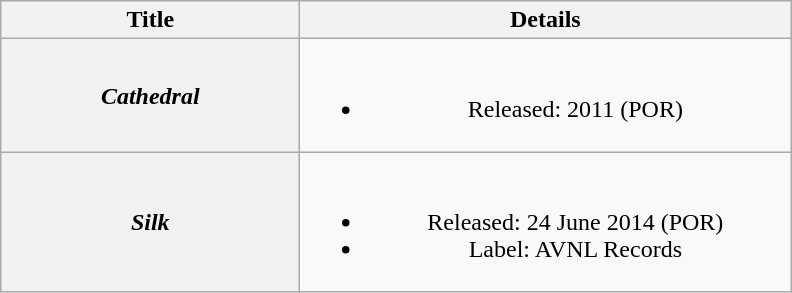<table class="wikitable plainrowheaders" style="text-align:center;">
<tr>
<th scope="col" style="width:12em;">Title</th>
<th scope="col" style="width:20em;">Details</th>
</tr>
<tr>
<th scope="row"><em>Cathedral</em></th>
<td><br><ul><li>Released: 2011 <span>(POR)</span></li></ul></td>
</tr>
<tr>
<th scope="row"><em>Silk</em></th>
<td><br><ul><li>Released: 24 June 2014 <span>(POR)</span></li><li>Label: AVNL Records</li></ul></td>
</tr>
</table>
